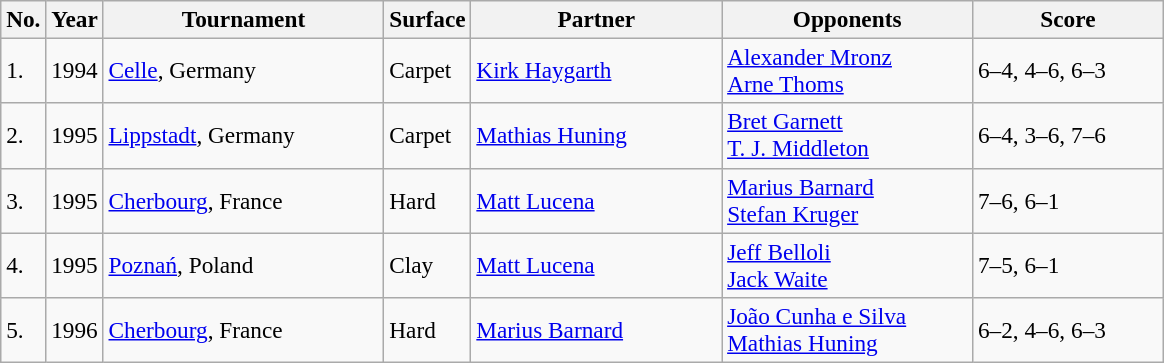<table class="sortable wikitable" style=font-size:97%>
<tr>
<th width=20>No.</th>
<th width=30>Year</th>
<th width=180>Tournament</th>
<th width=50>Surface</th>
<th width=160>Partner</th>
<th width=160>Opponents</th>
<th style="width:120px" class="unsortable">Score</th>
</tr>
<tr>
<td>1.</td>
<td>1994</td>
<td><a href='#'>Celle</a>, Germany</td>
<td>Carpet</td>
<td> <a href='#'>Kirk Haygarth</a></td>
<td> <a href='#'>Alexander Mronz</a><br> <a href='#'>Arne Thoms</a></td>
<td>6–4, 4–6, 6–3</td>
</tr>
<tr>
<td>2.</td>
<td>1995</td>
<td><a href='#'>Lippstadt</a>, Germany</td>
<td>Carpet</td>
<td> <a href='#'>Mathias Huning</a></td>
<td> <a href='#'>Bret Garnett</a><br> <a href='#'>T. J. Middleton</a></td>
<td>6–4, 3–6, 7–6</td>
</tr>
<tr>
<td>3.</td>
<td>1995</td>
<td><a href='#'>Cherbourg</a>, France</td>
<td>Hard</td>
<td> <a href='#'>Matt Lucena</a></td>
<td> <a href='#'>Marius Barnard</a><br> <a href='#'>Stefan Kruger</a></td>
<td>7–6, 6–1</td>
</tr>
<tr>
<td>4.</td>
<td>1995</td>
<td><a href='#'>Poznań</a>, Poland</td>
<td>Clay</td>
<td> <a href='#'>Matt Lucena</a></td>
<td> <a href='#'>Jeff Belloli</a><br> <a href='#'>Jack Waite</a></td>
<td>7–5, 6–1</td>
</tr>
<tr>
<td>5.</td>
<td>1996</td>
<td><a href='#'>Cherbourg</a>, France</td>
<td>Hard</td>
<td> <a href='#'>Marius Barnard</a></td>
<td> <a href='#'>João Cunha e Silva</a><br> <a href='#'>Mathias Huning</a></td>
<td>6–2, 4–6, 6–3</td>
</tr>
</table>
